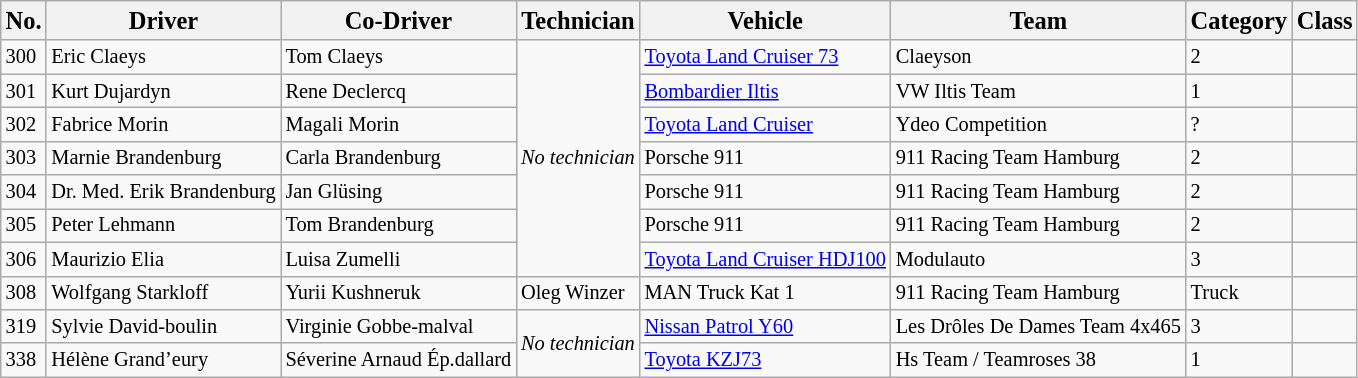<table class="wikitable sortable" style="font-size:85%;">
<tr>
<th><big>No.</big></th>
<th><big>Driver</big></th>
<th><big>Co-Driver</big></th>
<th><big>Technician</big></th>
<th><big>Vehicle</big></th>
<th><big>Team</big></th>
<th><big>Category</big></th>
<th><big>Class</big></th>
</tr>
<tr>
<td>300</td>
<td> Eric Claeys</td>
<td> Tom Claeys</td>
<td rowspan="7"><em>No technician</em></td>
<td><a href='#'>Toyota Land Cruiser 73</a></td>
<td>Claeyson</td>
<td>2</td>
<td></td>
</tr>
<tr>
<td>301</td>
<td> Kurt Dujardyn</td>
<td> Rene Declercq</td>
<td><a href='#'>Bombardier Iltis</a></td>
<td>VW Iltis Team</td>
<td>1</td>
<td></td>
</tr>
<tr>
<td>302</td>
<td> Fabrice Morin</td>
<td> Magali Morin</td>
<td><a href='#'>Toyota Land Cruiser</a></td>
<td>Ydeo Competition</td>
<td>?</td>
<td></td>
</tr>
<tr>
<td>303</td>
<td> Marnie Brandenburg</td>
<td> Carla Brandenburg</td>
<td>Porsche 911</td>
<td>911 Racing Team Hamburg</td>
<td>2</td>
<td></td>
</tr>
<tr>
<td>304</td>
<td> Dr. Med. Erik Brandenburg</td>
<td> Jan Glüsing</td>
<td>Porsche 911</td>
<td>911 Racing Team Hamburg</td>
<td>2</td>
<td></td>
</tr>
<tr>
<td>305</td>
<td> Peter Lehmann</td>
<td> Tom Brandenburg</td>
<td>Porsche 911</td>
<td>911 Racing Team Hamburg</td>
<td>2</td>
<td></td>
</tr>
<tr>
<td>306</td>
<td> Maurizio Elia</td>
<td> Luisa Zumelli</td>
<td><a href='#'>Toyota Land Cruiser HDJ100</a></td>
<td>Modulauto</td>
<td>3</td>
<td></td>
</tr>
<tr>
<td>308</td>
<td> Wolfgang Starkloff</td>
<td> Yurii Kushneruk</td>
<td> Oleg Winzer</td>
<td>MAN Truck Kat 1</td>
<td>911 Racing Team Hamburg</td>
<td>Truck</td>
<td></td>
</tr>
<tr>
<td>319</td>
<td> Sylvie David-boulin</td>
<td> Virginie Gobbe-malval</td>
<td rowspan="2"><em>No technician</em></td>
<td><a href='#'>Nissan Patrol Y60</a></td>
<td>Les Drôles De Dames Team 4x465</td>
<td>3</td>
<td></td>
</tr>
<tr>
<td>338</td>
<td> Hélène Grand’eury</td>
<td> Séverine Arnaud Ép.dallard</td>
<td><a href='#'>Toyota KZJ73</a></td>
<td>Hs Team / Teamroses 38</td>
<td>1</td>
<td></td>
</tr>
</table>
